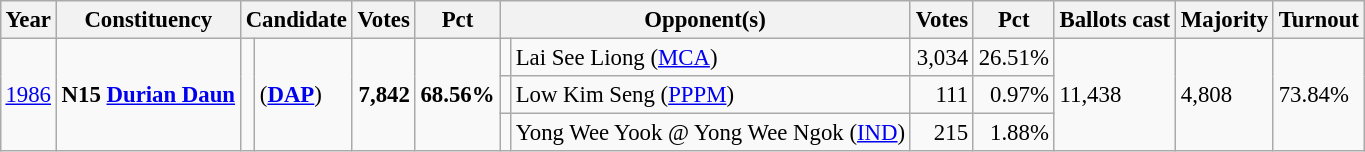<table class="wikitable" style="margin:0.5em ; font-size:95%">
<tr>
<th>Year</th>
<th>Constituency</th>
<th colspan=2>Candidate</th>
<th>Votes</th>
<th>Pct</th>
<th colspan=2>Opponent(s)</th>
<th>Votes</th>
<th>Pct</th>
<th>Ballots cast</th>
<th>Majority</th>
<th>Turnout</th>
</tr>
<tr>
<td rowspan=3><a href='#'>1986</a></td>
<td rowspan=3><strong>N15 <a href='#'>Durian Daun</a></strong></td>
<td rowspan=3 ></td>
<td rowspan=3> (<a href='#'><strong>DAP</strong></a>)</td>
<td rowspan=3 align="right"><strong>7,842</strong></td>
<td rowspan=3><strong>68.56%</strong></td>
<td></td>
<td>Lai See Liong (<a href='#'>MCA</a>)</td>
<td align="right">3,034</td>
<td>26.51%</td>
<td rowspan=3>11,438</td>
<td rowspan=3>4,808</td>
<td rowspan=3>73.84%</td>
</tr>
<tr>
<td></td>
<td>Low Kim Seng (<a href='#'>PPPM</a>)</td>
<td align="right">111</td>
<td align="right">0.97%</td>
</tr>
<tr>
<td></td>
<td>Yong Wee Yook @ Yong Wee Ngok (<a href='#'>IND</a>)</td>
<td align="right">215</td>
<td align="right">1.88%</td>
</tr>
</table>
